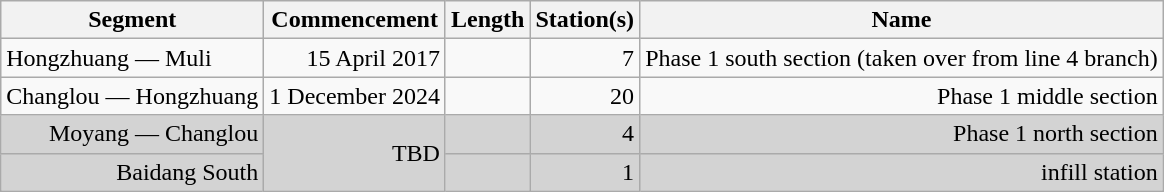<table class="wikitable" style="border-collapse: collapse; text-align: right;">
<tr>
<th>Segment</th>
<th>Commencement</th>
<th>Length</th>
<th>Station(s)</th>
<th>Name</th>
</tr>
<tr>
<td style="text-align: left;">Hongzhuang — Muli</td>
<td>15 April 2017</td>
<td></td>
<td>7</td>
<td style="text-align: left;">Phase 1 south section (taken over from line 4 branch)</td>
</tr>
<tr>
<td>Changlou — Hongzhuang</td>
<td>1 December 2024</td>
<td></td>
<td>20</td>
<td>Phase 1 middle section</td>
</tr>
<tr bgcolor="lightgrey">
<td>Moyang — Changlou</td>
<td rowspan="2">TBD</td>
<td></td>
<td>4</td>
<td>Phase 1 north section</td>
</tr>
<tr bgcolor="lightgrey">
<td>Baidang South</td>
<td></td>
<td>1</td>
<td>infill station</td>
</tr>
</table>
